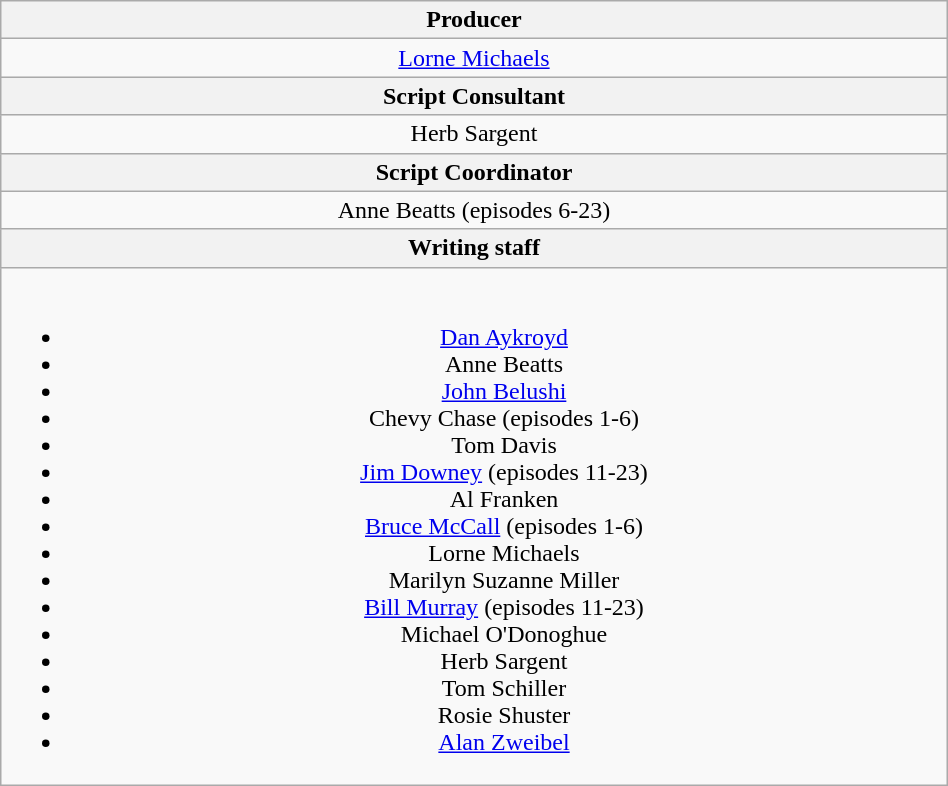<table class="wikitable plainrowheaders"  style="text-align:center; width:50%;">
<tr>
<th><strong>Producer</strong></th>
</tr>
<tr>
<td><a href='#'>Lorne Michaels</a></td>
</tr>
<tr>
<th><strong>Script Consultant</strong></th>
</tr>
<tr>
<td>Herb Sargent</td>
</tr>
<tr>
<th><strong>Script Coordinator</strong></th>
</tr>
<tr>
<td>Anne Beatts (episodes 6-23)</td>
</tr>
<tr>
<th><strong>Writing staff</strong></th>
</tr>
<tr>
<td><br><ul><li><a href='#'>Dan Aykroyd</a></li><li>Anne Beatts</li><li><a href='#'>John Belushi</a></li><li>Chevy Chase (episodes 1-6)</li><li>Tom Davis</li><li><a href='#'>Jim Downey</a> (episodes 11-23)</li><li>Al Franken</li><li><a href='#'>Bruce McCall</a> (episodes 1-6)</li><li>Lorne Michaels</li><li>Marilyn Suzanne Miller</li><li><a href='#'>Bill Murray</a> (episodes 11-23)</li><li>Michael O'Donoghue</li><li>Herb Sargent</li><li>Tom Schiller</li><li>Rosie Shuster</li><li><a href='#'>Alan Zweibel</a></li></ul></td>
</tr>
</table>
